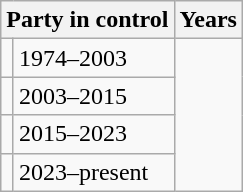<table class="wikitable">
<tr>
<th colspan=2>Party in control</th>
<th>Years</th>
</tr>
<tr>
<td></td>
<td>1974–2003</td>
</tr>
<tr>
<td></td>
<td>2003–2015</td>
</tr>
<tr>
<td></td>
<td>2015–2023</td>
</tr>
<tr>
<td></td>
<td>2023–present</td>
</tr>
</table>
